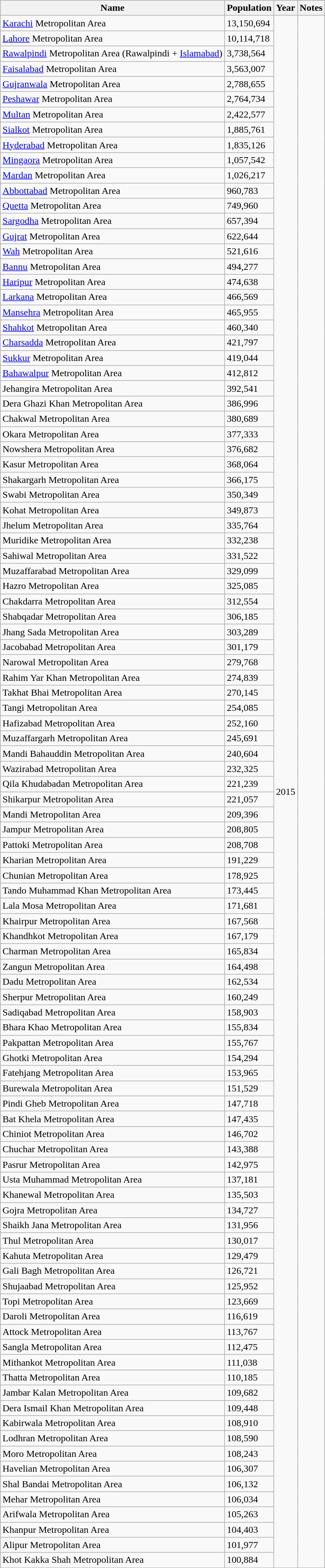<table class="wikitable sortable">
<tr>
<th>Name</th>
<th>Population</th>
<th>Year</th>
<th>Notes</th>
</tr>
<tr>
<td><a href='#'>Karachi</a> Metropolitan Area</td>
<td>13,150,694</td>
<td rowspan="102">2015</td>
<td rowspan="102"></td>
</tr>
<tr>
<td><a href='#'>Lahore</a> Metropolitan Area</td>
<td>10,114,718</td>
</tr>
<tr>
<td><a href='#'>Rawalpindi</a> Metropolitan Area (Rawalpindi + <a href='#'>Islamabad</a>)</td>
<td>3,738,564</td>
</tr>
<tr>
<td><a href='#'>Faisalabad</a> Metropolitan Area</td>
<td>3,563,007</td>
</tr>
<tr>
<td><a href='#'>Gujranwala</a> Metropolitan Area</td>
<td>2,788,655</td>
</tr>
<tr>
<td><a href='#'>Peshawar</a> Metropolitan Area</td>
<td>2,764,734</td>
</tr>
<tr>
<td><a href='#'>Multan</a> Metropolitan Area</td>
<td>2,422,577</td>
</tr>
<tr>
<td><a href='#'>Sialkot</a> Metropolitan Area</td>
<td>1,885,761</td>
</tr>
<tr>
<td><a href='#'>Hyderabad</a> Metropolitan Area</td>
<td>1,835,126</td>
</tr>
<tr>
<td><a href='#'>Mingaora</a> Metropolitan Area</td>
<td>1,057,542</td>
</tr>
<tr>
<td><a href='#'>Mardan</a> Metropolitan Area</td>
<td>1,026,217</td>
</tr>
<tr>
<td><a href='#'>Abbottabad</a> Metropolitan Area</td>
<td>960,783</td>
</tr>
<tr>
<td><a href='#'>Quetta</a> Metropolitan Area</td>
<td>749,960</td>
</tr>
<tr>
<td><a href='#'>Sargodha</a> Metropolitan Area</td>
<td>657,394</td>
</tr>
<tr>
<td><a href='#'>Gujrat</a> Metropolitan Area</td>
<td>622,644</td>
</tr>
<tr>
<td><a href='#'>Wah</a> Metropolitan Area</td>
<td>521,616</td>
</tr>
<tr>
<td><a href='#'>Bannu</a> Metropolitan Area</td>
<td>494,277</td>
</tr>
<tr>
<td><a href='#'>Haripur</a> Metropolitan Area</td>
<td>474,638</td>
</tr>
<tr>
<td><a href='#'>Larkana</a> Metropolitan Area</td>
<td>466,569</td>
</tr>
<tr>
<td><a href='#'>Mansehra</a> Metropolitan Area</td>
<td>465,955</td>
</tr>
<tr>
<td><a href='#'>Shahkot</a> Metropolitan Area</td>
<td>460,340</td>
</tr>
<tr>
<td><a href='#'>Charsadda</a> Metropolitan Area</td>
<td>421,797</td>
</tr>
<tr>
<td><a href='#'>Sukkur</a> Metropolitan Area</td>
<td>419,044</td>
</tr>
<tr>
<td><a href='#'>Bahawalpur</a> Metropolitan Area</td>
<td>412,812</td>
</tr>
<tr>
<td>Jehangira Metropolitan Area</td>
<td>392,541</td>
</tr>
<tr>
<td>Dera Ghazi Khan Metropolitan Area</td>
<td>386,996</td>
</tr>
<tr>
<td>Chakwal Metropolitan Area</td>
<td>380,689</td>
</tr>
<tr>
<td>Okara Metropolitan Area</td>
<td>377,333</td>
</tr>
<tr>
<td>Nowshera Metropolitan Area</td>
<td>376,682</td>
</tr>
<tr>
<td>Kasur Metropolitan Area</td>
<td>368,064</td>
</tr>
<tr>
<td>Shakargarh Metropolitan Area</td>
<td>366,175</td>
</tr>
<tr>
<td>Swabi Metropolitan Area</td>
<td>350,349</td>
</tr>
<tr>
<td>Kohat Metropolitan Area</td>
<td>349,873</td>
</tr>
<tr>
<td>Jhelum Metropolitan Area</td>
<td>335,764</td>
</tr>
<tr>
<td>Muridike Metropolitan Area</td>
<td>332,238</td>
</tr>
<tr>
<td>Sahiwal Metropolitan Area</td>
<td>331,522</td>
</tr>
<tr>
<td>Muzaffarabad Metropolitan Area</td>
<td>329,099</td>
</tr>
<tr>
<td>Hazro Metropolitan Area</td>
<td>325,085</td>
</tr>
<tr>
<td>Chakdarra Metropolitan Area</td>
<td>312,554</td>
</tr>
<tr>
<td>Shabqadar Metropolitan Area</td>
<td>306,185</td>
</tr>
<tr>
<td>Jhang Sada Metropolitan Area</td>
<td>303,289</td>
</tr>
<tr>
<td>Jacobabad Metropolitan Area</td>
<td>301,179</td>
</tr>
<tr>
<td>Narowal Metropolitan Area</td>
<td>279,768</td>
</tr>
<tr>
<td>Rahim Yar Khan Metropolitan Area</td>
<td>274,839</td>
</tr>
<tr>
<td>Takhat Bhai Metropolitan Area</td>
<td>270,145</td>
</tr>
<tr>
<td>Tangi Metropolitan Area</td>
<td>254,085</td>
</tr>
<tr>
<td>Hafizabad Metropolitan Area</td>
<td>252,160</td>
</tr>
<tr>
<td>Muzaffargarh Metropolitan Area</td>
<td>245,691</td>
</tr>
<tr>
<td>Mandi Bahauddin Metropolitan Area</td>
<td>240,604</td>
</tr>
<tr>
<td>Wazirabad Metropolitan Area</td>
<td>232,325</td>
</tr>
<tr>
<td>Qila Khudabadan Metropolitan Area</td>
<td>221,239</td>
</tr>
<tr>
<td>Shikarpur Metropolitan Area</td>
<td>221,057</td>
</tr>
<tr>
<td>Mandi Metropolitan Area</td>
<td>209,396</td>
</tr>
<tr>
<td>Jampur Metropolitan Area</td>
<td>208,805</td>
</tr>
<tr>
<td>Pattoki Metropolitan Area</td>
<td>208,708</td>
</tr>
<tr>
<td>Kharian Metropolitan Area</td>
<td>191,229</td>
</tr>
<tr>
<td>Chunian Metropolitan Area</td>
<td>178,925</td>
</tr>
<tr>
<td>Tando Muhammad Khan Metropolitan Area</td>
<td>173,445</td>
</tr>
<tr>
<td>Lala Mosa Metropolitan Area</td>
<td>171,681</td>
</tr>
<tr>
<td>Khairpur Metropolitan Area</td>
<td>167,568</td>
</tr>
<tr>
<td>Khandhkot Metropolitan Area</td>
<td>167,179</td>
</tr>
<tr>
<td>Charman Metropolitan Area</td>
<td>165,834</td>
</tr>
<tr>
<td>Zangun Metropolitan Area</td>
<td>164,498</td>
</tr>
<tr>
<td>Dadu Metropolitan Area</td>
<td>162,534</td>
</tr>
<tr>
<td>Sherpur Metropolitan Area</td>
<td>160,249</td>
</tr>
<tr>
<td>Sadiqabad Metropolitan Area</td>
<td>158,903</td>
</tr>
<tr>
<td>Bhara Khao Metropolitan Area</td>
<td>155,834</td>
</tr>
<tr>
<td>Pakpattan Metropolitan Area</td>
<td>155,767</td>
</tr>
<tr>
<td>Ghotki Metropolitan Area</td>
<td>154,294</td>
</tr>
<tr>
<td>Fatehjang Metropolitan Area</td>
<td>153,965</td>
</tr>
<tr>
<td>Burewala Metropolitan Area</td>
<td>151,529</td>
</tr>
<tr>
<td>Pindi Gheb Metropolitan Area</td>
<td>147,718</td>
</tr>
<tr>
<td>Bat Khela Metropolitan Area</td>
<td>147,435</td>
</tr>
<tr>
<td>Chiniot Metropolitan Area</td>
<td>146,702</td>
</tr>
<tr>
<td>Chuchar Metropolitan Area</td>
<td>143,388</td>
</tr>
<tr>
<td>Pasrur Metropolitan Area</td>
<td>142,975</td>
</tr>
<tr>
<td>Usta Muhammad Metropolitan Area</td>
<td>137,181</td>
</tr>
<tr>
<td>Khanewal Metropolitan Area</td>
<td>135,503</td>
</tr>
<tr>
<td>Gojra Metropolitan Area</td>
<td>134,727</td>
</tr>
<tr>
<td>Shaikh Jana Metropolitan Area</td>
<td>131,956</td>
</tr>
<tr>
<td>Thul Metropolitan Area</td>
<td>130,017</td>
</tr>
<tr>
<td>Kahuta Metropolitan Area</td>
<td>129,479</td>
</tr>
<tr>
<td>Gali Bagh Metropolitan Area</td>
<td>126,721</td>
</tr>
<tr>
<td>Shujaabad Metropolitan Area</td>
<td>125,952</td>
</tr>
<tr>
<td>Topi Metropolitan Area</td>
<td>123,669</td>
</tr>
<tr>
<td>Daroli Metropolitan Area</td>
<td>116,619</td>
</tr>
<tr>
<td>Attock Metropolitan Area</td>
<td>113,767</td>
</tr>
<tr>
<td>Sangla Metropolitan Area</td>
<td>112,475</td>
</tr>
<tr>
<td>Mithankot Metropolitan Area</td>
<td>111,038</td>
</tr>
<tr>
<td>Thatta Metropolitan Area</td>
<td>110,185</td>
</tr>
<tr>
<td>Jambar Kalan Metropolitan Area</td>
<td>109,682</td>
</tr>
<tr>
<td>Dera Ismail Khan Metropolitan Area</td>
<td>109,448</td>
</tr>
<tr>
<td>Kabirwala Metropolitan Area</td>
<td>108,910</td>
</tr>
<tr>
<td>Lodhran Metropolitan Area</td>
<td>108,590</td>
</tr>
<tr>
<td>Moro Metropolitan Area</td>
<td>108,243</td>
</tr>
<tr>
<td>Havelian Metropolitan Area</td>
<td>106,307</td>
</tr>
<tr>
<td>Shal Bandai Metropolitan Area</td>
<td>106,132</td>
</tr>
<tr>
<td>Mehar Metropolitan Area</td>
<td>106,034</td>
</tr>
<tr>
<td>Arifwala Metropolitan Area</td>
<td>105,263</td>
</tr>
<tr>
<td>Khanpur Metropolitan Area</td>
<td>104,403</td>
</tr>
<tr>
<td>Alipur Metropolitan Area</td>
<td>101,977</td>
</tr>
<tr>
<td>Khot Kakka Shah Metropolitan Area</td>
<td>100,884</td>
</tr>
</table>
